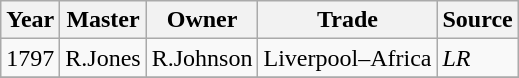<table class=" wikitable">
<tr>
<th>Year</th>
<th>Master</th>
<th>Owner</th>
<th>Trade</th>
<th>Source</th>
</tr>
<tr>
<td>1797</td>
<td>R.Jones</td>
<td>R.Johnson</td>
<td>Liverpool–Africa</td>
<td><em>LR</em></td>
</tr>
<tr>
</tr>
</table>
